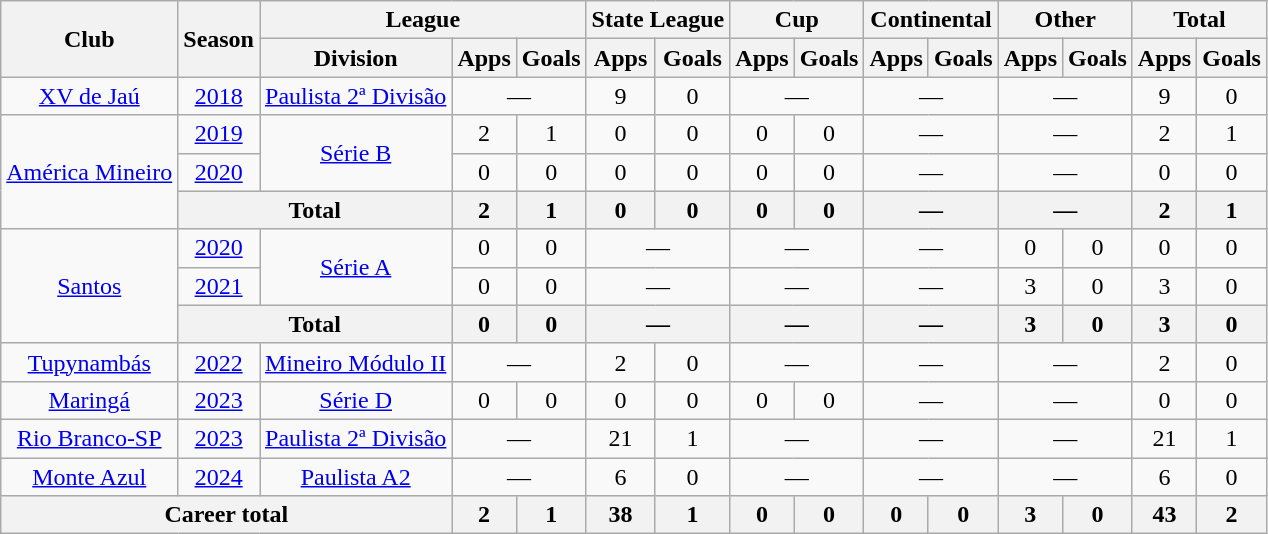<table class="wikitable" style="text-align: center;">
<tr>
<th rowspan="2">Club</th>
<th rowspan="2">Season</th>
<th colspan="3">League</th>
<th colspan="2">State League</th>
<th colspan="2">Cup</th>
<th colspan="2">Continental</th>
<th colspan="2">Other</th>
<th colspan="2">Total</th>
</tr>
<tr>
<th>Division</th>
<th>Apps</th>
<th>Goals</th>
<th>Apps</th>
<th>Goals</th>
<th>Apps</th>
<th>Goals</th>
<th>Apps</th>
<th>Goals</th>
<th>Apps</th>
<th>Goals</th>
<th>Apps</th>
<th>Goals</th>
</tr>
<tr>
<td valign="center"><a href='#'>XV de Jaú</a></td>
<td><a href='#'>2018</a></td>
<td><a href='#'>Paulista 2ª Divisão</a></td>
<td colspan="2">—</td>
<td>9</td>
<td>0</td>
<td colspan="2">—</td>
<td colspan="2">—</td>
<td colspan="2">—</td>
<td>9</td>
<td>0</td>
</tr>
<tr>
<td rowspan="3" valign="center"><a href='#'>América Mineiro</a></td>
<td><a href='#'>2019</a></td>
<td rowspan="2"><a href='#'>Série B</a></td>
<td>2</td>
<td>1</td>
<td>0</td>
<td>0</td>
<td>0</td>
<td>0</td>
<td colspan="2">—</td>
<td colspan="2">—</td>
<td>2</td>
<td>1</td>
</tr>
<tr>
<td><a href='#'>2020</a></td>
<td>0</td>
<td>0</td>
<td>0</td>
<td>0</td>
<td>0</td>
<td>0</td>
<td colspan="2">—</td>
<td colspan="2">—</td>
<td>0</td>
<td>0</td>
</tr>
<tr>
<th colspan="2">Total</th>
<th>2</th>
<th>1</th>
<th>0</th>
<th>0</th>
<th>0</th>
<th>0</th>
<th colspan="2">—</th>
<th colspan="2">—</th>
<th>2</th>
<th>1</th>
</tr>
<tr>
<td rowspan="3" valign="center"><a href='#'>Santos</a></td>
<td><a href='#'>2020</a></td>
<td rowspan="2"><a href='#'>Série A</a></td>
<td>0</td>
<td>0</td>
<td colspan="2">—</td>
<td colspan="2">—</td>
<td colspan="2">—</td>
<td>0</td>
<td>0</td>
<td>0</td>
<td>0</td>
</tr>
<tr>
<td><a href='#'>2021</a></td>
<td>0</td>
<td>0</td>
<td colspan="2">—</td>
<td colspan="2">—</td>
<td colspan="2">—</td>
<td>3</td>
<td>0</td>
<td>3</td>
<td>0</td>
</tr>
<tr>
<th colspan="2">Total</th>
<th>0</th>
<th>0</th>
<th colspan="2">—</th>
<th colspan="2">—</th>
<th colspan="2">—</th>
<th>3</th>
<th>0</th>
<th>3</th>
<th>0</th>
</tr>
<tr>
<td><a href='#'>Tupynambás</a></td>
<td><a href='#'>2022</a></td>
<td><a href='#'>Mineiro Módulo II</a></td>
<td colspan="2">—</td>
<td>2</td>
<td>0</td>
<td colspan="2">—</td>
<td colspan="2">—</td>
<td colspan="2">—</td>
<td>2</td>
<td>0</td>
</tr>
<tr>
<td><a href='#'>Maringá</a></td>
<td><a href='#'>2023</a></td>
<td><a href='#'>Série D</a></td>
<td>0</td>
<td>0</td>
<td>0</td>
<td>0</td>
<td>0</td>
<td>0</td>
<td colspan="2">—</td>
<td colspan="2">—</td>
<td>0</td>
<td>0</td>
</tr>
<tr>
<td><a href='#'>Rio Branco-SP</a></td>
<td><a href='#'>2023</a></td>
<td><a href='#'>Paulista 2ª Divisão</a></td>
<td colspan="2">—</td>
<td>21</td>
<td>1</td>
<td colspan="2">—</td>
<td colspan="2">—</td>
<td colspan="2">—</td>
<td>21</td>
<td>1</td>
</tr>
<tr>
<td><a href='#'>Monte Azul</a></td>
<td><a href='#'>2024</a></td>
<td><a href='#'>Paulista A2</a></td>
<td colspan="2">—</td>
<td>6</td>
<td>0</td>
<td colspan="2">—</td>
<td colspan="2">—</td>
<td colspan="2">—</td>
<td>6</td>
<td>0</td>
</tr>
<tr>
<th colspan="3"><strong>Career total</strong></th>
<th>2</th>
<th>1</th>
<th>38</th>
<th>1</th>
<th>0</th>
<th>0</th>
<th>0</th>
<th>0</th>
<th>3</th>
<th>0</th>
<th>43</th>
<th>2</th>
</tr>
</table>
